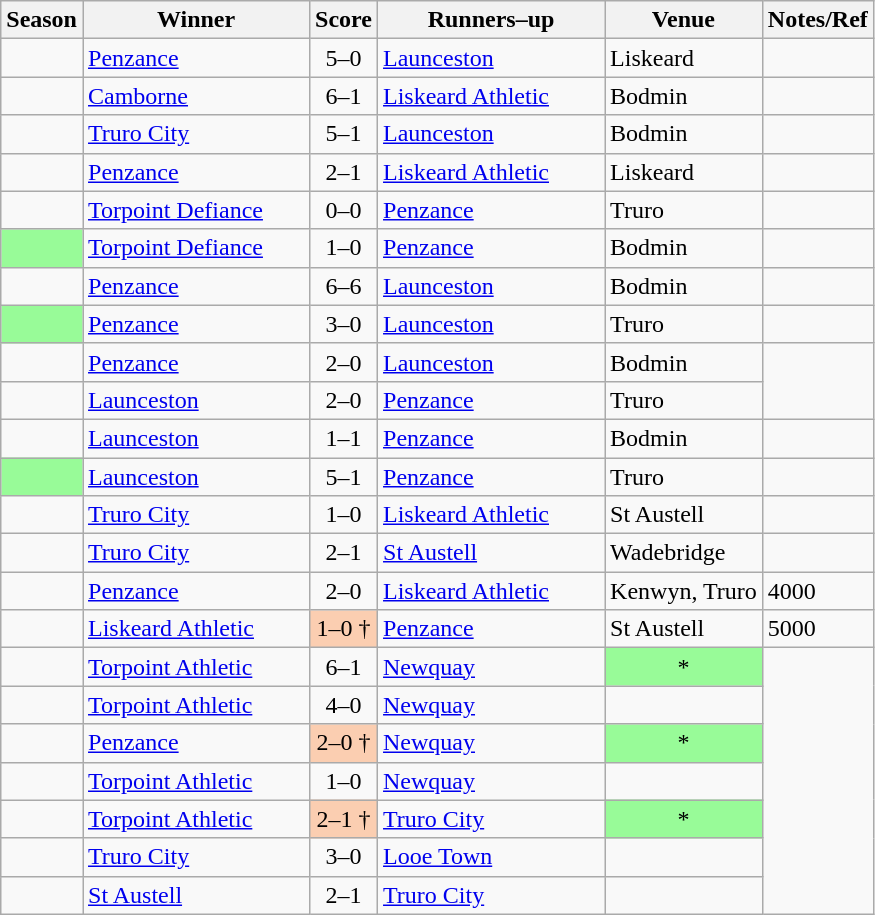<table class="sortable wikitable">
<tr>
<th>Season</th>
<th style="width:9em">Winner</th>
<th>Score</th>
<th style="width:9em">Runners–up</th>
<th>Venue</th>
<th>Notes/Ref</th>
</tr>
<tr>
<td align=center></td>
<td><a href='#'>Penzance</a></td>
<td align=center>5–0</td>
<td><a href='#'>Launceston</a></td>
<td>Liskeard</td>
<td></td>
</tr>
<tr>
<td align=center></td>
<td><a href='#'>Camborne</a></td>
<td align=center>6–1</td>
<td><a href='#'>Liskeard Athletic</a></td>
<td>Bodmin</td>
<td></td>
</tr>
<tr>
<td align=center></td>
<td><a href='#'>Truro City</a></td>
<td align=center>5–1</td>
<td><a href='#'>Launceston</a></td>
<td>Bodmin</td>
<td></td>
</tr>
<tr>
<td align=center></td>
<td><a href='#'>Penzance</a></td>
<td align=center>2–1</td>
<td><a href='#'>Liskeard Athletic</a></td>
<td>Liskeard</td>
<td></td>
</tr>
<tr>
<td align=center></td>
<td><a href='#'>Torpoint Defiance</a></td>
<td align=center>0–0</td>
<td><a href='#'>Penzance</a></td>
<td>Truro</td>
<td></td>
</tr>
<tr>
<td style="background-color:#98FB98"  align=center></td>
<td><a href='#'>Torpoint Defiance</a></td>
<td align=center>1–0</td>
<td><a href='#'>Penzance</a></td>
<td>Bodmin</td>
<td></td>
</tr>
<tr>
<td align=center></td>
<td><a href='#'>Penzance</a></td>
<td align=center>6–6</td>
<td><a href='#'>Launceston</a></td>
<td>Bodmin</td>
</tr>
<tr>
<td style="background-color:#98FB98" align=center></td>
<td><a href='#'>Penzance</a></td>
<td align=center>3–0</td>
<td><a href='#'>Launceston</a></td>
<td>Truro</td>
<td></td>
</tr>
<tr>
<td align=center></td>
<td><a href='#'>Penzance</a></td>
<td align=center>2–0</td>
<td><a href='#'>Launceston</a></td>
<td>Bodmin</td>
</tr>
<tr>
<td align=center></td>
<td><a href='#'>Launceston</a></td>
<td align=center>2–0</td>
<td><a href='#'>Penzance</a></td>
<td>Truro</td>
</tr>
<tr>
<td align=center></td>
<td><a href='#'>Launceston</a></td>
<td align=center>1–1</td>
<td><a href='#'>Penzance</a></td>
<td>Bodmin</td>
<td></td>
</tr>
<tr>
<td style="background-color:#98FB98" align=center></td>
<td><a href='#'>Launceston</a></td>
<td align=center>5–1</td>
<td><a href='#'>Penzance</a></td>
<td>Truro</td>
<td></td>
</tr>
<tr>
<td align=center></td>
<td><a href='#'>Truro City</a></td>
<td align=center>1–0</td>
<td><a href='#'>Liskeard Athletic</a></td>
<td>St Austell</td>
<td></td>
</tr>
<tr>
<td align=center></td>
<td><a href='#'>Truro City</a></td>
<td align=center>2–1</td>
<td><a href='#'>St Austell</a></td>
<td>Wadebridge</td>
<td></td>
</tr>
<tr>
<td align=center></td>
<td><a href='#'>Penzance</a></td>
<td align=center>2–0</td>
<td><a href='#'>Liskeard Athletic</a></td>
<td>Kenwyn, Truro</td>
<td>4000 </td>
</tr>
<tr>
<td align=center></td>
<td><a href='#'>Liskeard Athletic</a></td>
<td style="background-color:#FBCEB1" align=center>1–0 †</td>
<td><a href='#'>Penzance</a></td>
<td>St Austell</td>
<td>5000 </td>
</tr>
<tr>
<td align=center></td>
<td><a href='#'>Torpoint Athletic</a></td>
<td align=center>6–1</td>
<td><a href='#'>Newquay</a></td>
<td style="background-color:#98FB98" align=center>*</td>
</tr>
<tr>
<td align=center></td>
<td><a href='#'>Torpoint Athletic</a></td>
<td align=center>4–0</td>
<td><a href='#'>Newquay</a></td>
<td></td>
</tr>
<tr>
<td align=center></td>
<td><a href='#'>Penzance</a></td>
<td style="background-color:#FBCEB1" align=center>2–0 †</td>
<td><a href='#'>Newquay</a></td>
<td style="background-color:#98FB98" align=center>*</td>
</tr>
<tr>
<td align=center></td>
<td><a href='#'>Torpoint Athletic</a></td>
<td align=center>1–0</td>
<td><a href='#'>Newquay</a></td>
<td></td>
</tr>
<tr>
<td align=center></td>
<td><a href='#'>Torpoint Athletic</a></td>
<td style="background-color:#FBCEB1" align=center>2–1 †</td>
<td><a href='#'>Truro City</a></td>
<td style="background-color:#98FB98" align=center>*</td>
</tr>
<tr>
<td align=center></td>
<td><a href='#'>Truro City</a></td>
<td align=center>3–0</td>
<td><a href='#'>Looe Town</a></td>
<td></td>
</tr>
<tr>
<td align=center></td>
<td><a href='#'>St Austell</a></td>
<td align=center>2–1</td>
<td><a href='#'>Truro City</a></td>
<td></td>
</tr>
</table>
